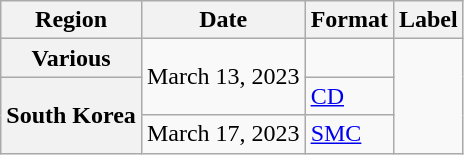<table class="wikitable plainrowheaders">
<tr>
<th scope="col">Region</th>
<th scope="col">Date</th>
<th scope="col">Format</th>
<th scope="col">Label</th>
</tr>
<tr>
<th scope="row">Various</th>
<td rowspan="2">March 13, 2023</td>
<td></td>
<td rowspan="3"></td>
</tr>
<tr>
<th scope="row" rowspan="2">South Korea</th>
<td><a href='#'>CD</a></td>
</tr>
<tr>
<td>March 17, 2023</td>
<td><a href='#'>SMC</a></td>
</tr>
</table>
